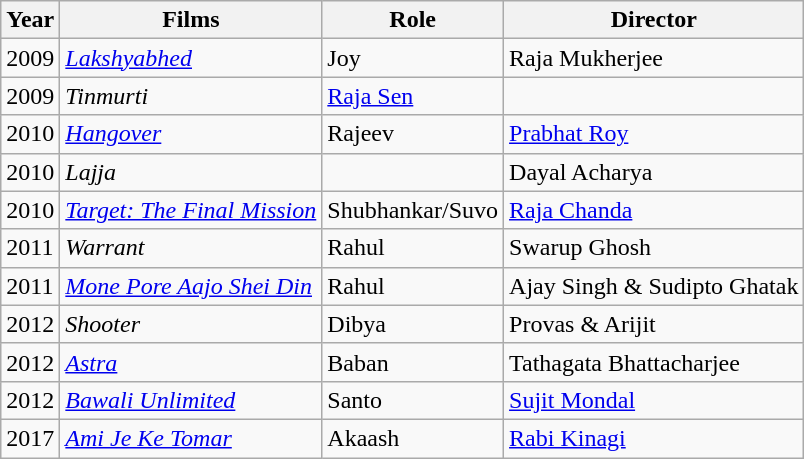<table class="wikitable sortable">
<tr>
<th>Year</th>
<th>Films</th>
<th>Role</th>
<th>Director</th>
</tr>
<tr>
<td>2009</td>
<td><em><a href='#'>Lakshyabhed</a></em></td>
<td>Joy</td>
<td>Raja Mukherjee</td>
</tr>
<tr>
<td>2009</td>
<td><em>Tinmurti</em></td>
<td><a href='#'>Raja Sen</a></td>
<td></td>
</tr>
<tr>
<td>2010</td>
<td><em><a href='#'>Hangover</a></em></td>
<td>Rajeev</td>
<td><a href='#'>Prabhat Roy</a></td>
</tr>
<tr>
<td>2010</td>
<td><em>Lajja</em></td>
<td></td>
<td>Dayal Acharya</td>
</tr>
<tr>
<td>2010</td>
<td><em><a href='#'>Target: The Final Mission</a></em></td>
<td>Shubhankar/Suvo</td>
<td><a href='#'>Raja Chanda</a></td>
</tr>
<tr>
<td>2011</td>
<td><em>Warrant</em></td>
<td>Rahul</td>
<td>Swarup Ghosh</td>
</tr>
<tr>
<td>2011</td>
<td><em><a href='#'>Mone Pore Aajo Shei Din</a></em></td>
<td>Rahul</td>
<td>Ajay Singh & Sudipto Ghatak</td>
</tr>
<tr>
<td>2012</td>
<td><em>Shooter</em></td>
<td>Dibya</td>
<td>Provas & Arijit</td>
</tr>
<tr>
<td>2012</td>
<td><em><a href='#'>Astra</a></em></td>
<td>Baban</td>
<td>Tathagata Bhattacharjee</td>
</tr>
<tr>
<td>2012</td>
<td><em><a href='#'>Bawali Unlimited</a></em></td>
<td>Santo</td>
<td><a href='#'>Sujit Mondal</a></td>
</tr>
<tr>
<td>2017</td>
<td><em><a href='#'>Ami Je Ke Tomar</a></em></td>
<td>Akaash</td>
<td><a href='#'>Rabi Kinagi</a></td>
</tr>
</table>
